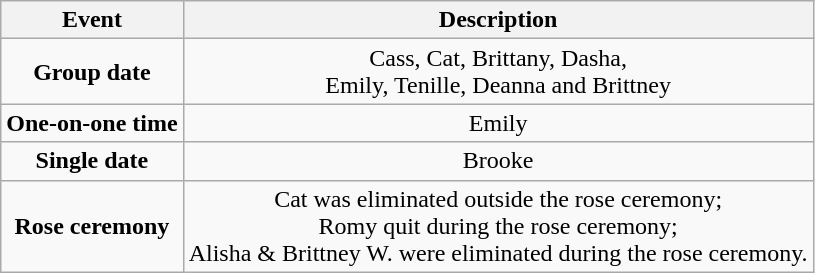<table class="wikitable sortable" style="text-align:center;">
<tr>
<th>Event</th>
<th>Description</th>
</tr>
<tr>
<td><strong>Group date</strong></td>
<td>Cass, Cat, Brittany, Dasha,<br>Emily, Tenille, Deanna and Brittney</td>
</tr>
<tr>
<td><strong>One-on-one time</strong></td>
<td>Emily</td>
</tr>
<tr>
<td><strong>Single date</strong></td>
<td>Brooke</td>
</tr>
<tr>
<td><strong>Rose ceremony</strong></td>
<td>Cat was eliminated outside the rose ceremony;<br>Romy quit during the rose ceremony;<br> Alisha & Brittney W. were eliminated during the rose ceremony.</td>
</tr>
</table>
